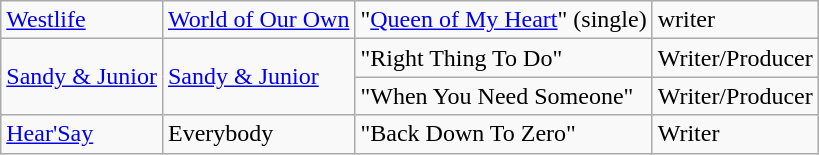<table class="wikitable">
<tr>
<td><a href='#'>Westlife</a></td>
<td><a href='#'>World of Our Own</a></td>
<td>"<a href='#'>Queen of My Heart</a>" (single)</td>
<td>writer</td>
</tr>
<tr>
<td rowspan="2"><a href='#'>Sandy & Junior</a></td>
<td rowspan="2"><a href='#'>Sandy & Junior</a></td>
<td>"Right Thing To Do"</td>
<td>Writer/Producer</td>
</tr>
<tr>
<td>"When You Need Someone"</td>
<td>Writer/Producer</td>
</tr>
<tr>
<td><a href='#'>Hear'Say</a></td>
<td>Everybody</td>
<td>"Back Down To Zero"</td>
<td>Writer</td>
</tr>
</table>
